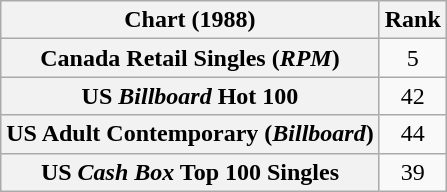<table class="wikitable sortable plainrowheaders">
<tr>
<th scope="col">Chart (1988)</th>
<th scope="col">Rank</th>
</tr>
<tr>
<th scope="row">Canada Retail Singles (<em>RPM</em>)</th>
<td style="text-align:center;">5</td>
</tr>
<tr>
<th scope="row">US <em>Billboard</em> Hot 100</th>
<td style="text-align:center;">42</td>
</tr>
<tr>
<th scope="row">US Adult Contemporary (<em>Billboard</em>)</th>
<td style="text-align:center;">44</td>
</tr>
<tr>
<th scope="row">US <em>Cash Box</em> Top 100 Singles</th>
<td style="text-align:center;">39</td>
</tr>
</table>
